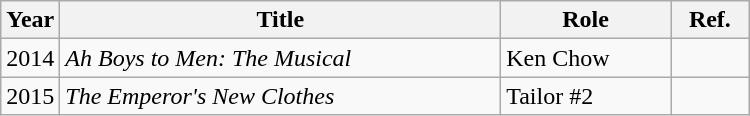<table class="wikitable" style="width:500px">
<tr>
<th width=10>Year</th>
<th>Title</th>
<th>Role</th>
<th>Ref.</th>
</tr>
<tr>
<td>2014</td>
<td><em>Ah Boys to Men: The Musical</em></td>
<td>Ken Chow</td>
<td></td>
</tr>
<tr>
<td>2015</td>
<td><em>The Emperor's New Clothes</em></td>
<td>Tailor #2</td>
<td></td>
</tr>
</table>
